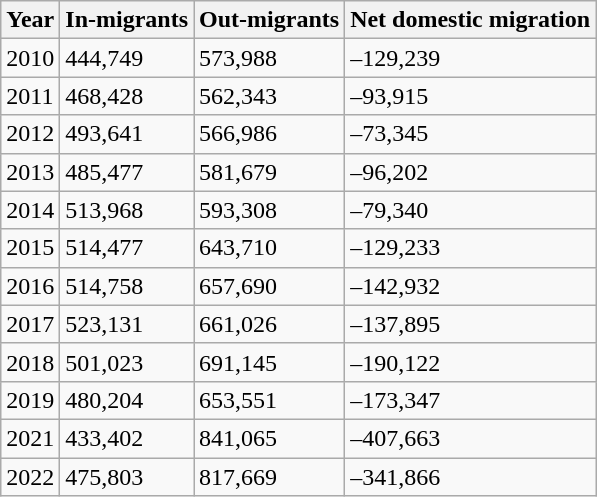<table class="wikitable sortable">
<tr>
<th>Year</th>
<th>In-migrants</th>
<th>Out-migrants</th>
<th>Net domestic migration</th>
</tr>
<tr>
<td>2010</td>
<td>444,749</td>
<td>573,988</td>
<td>–129,239</td>
</tr>
<tr>
<td>2011</td>
<td>468,428</td>
<td>562,343</td>
<td>–93,915</td>
</tr>
<tr>
<td>2012</td>
<td>493,641</td>
<td>566,986</td>
<td>–73,345</td>
</tr>
<tr>
<td>2013</td>
<td>485,477</td>
<td>581,679</td>
<td>–96,202</td>
</tr>
<tr>
<td>2014</td>
<td>513,968</td>
<td>593,308</td>
<td>–79,340</td>
</tr>
<tr>
<td>2015</td>
<td>514,477</td>
<td>643,710</td>
<td>–129,233</td>
</tr>
<tr>
<td>2016</td>
<td>514,758</td>
<td>657,690</td>
<td>–142,932</td>
</tr>
<tr>
<td>2017</td>
<td>523,131</td>
<td>661,026</td>
<td>–137,895</td>
</tr>
<tr>
<td>2018</td>
<td>501,023</td>
<td>691,145</td>
<td>–190,122</td>
</tr>
<tr>
<td>2019</td>
<td>480,204</td>
<td>653,551</td>
<td>–173,347</td>
</tr>
<tr>
<td>2021</td>
<td>433,402</td>
<td>841,065</td>
<td>–407,663</td>
</tr>
<tr>
<td>2022</td>
<td>475,803</td>
<td>817,669</td>
<td>–341,866</td>
</tr>
</table>
